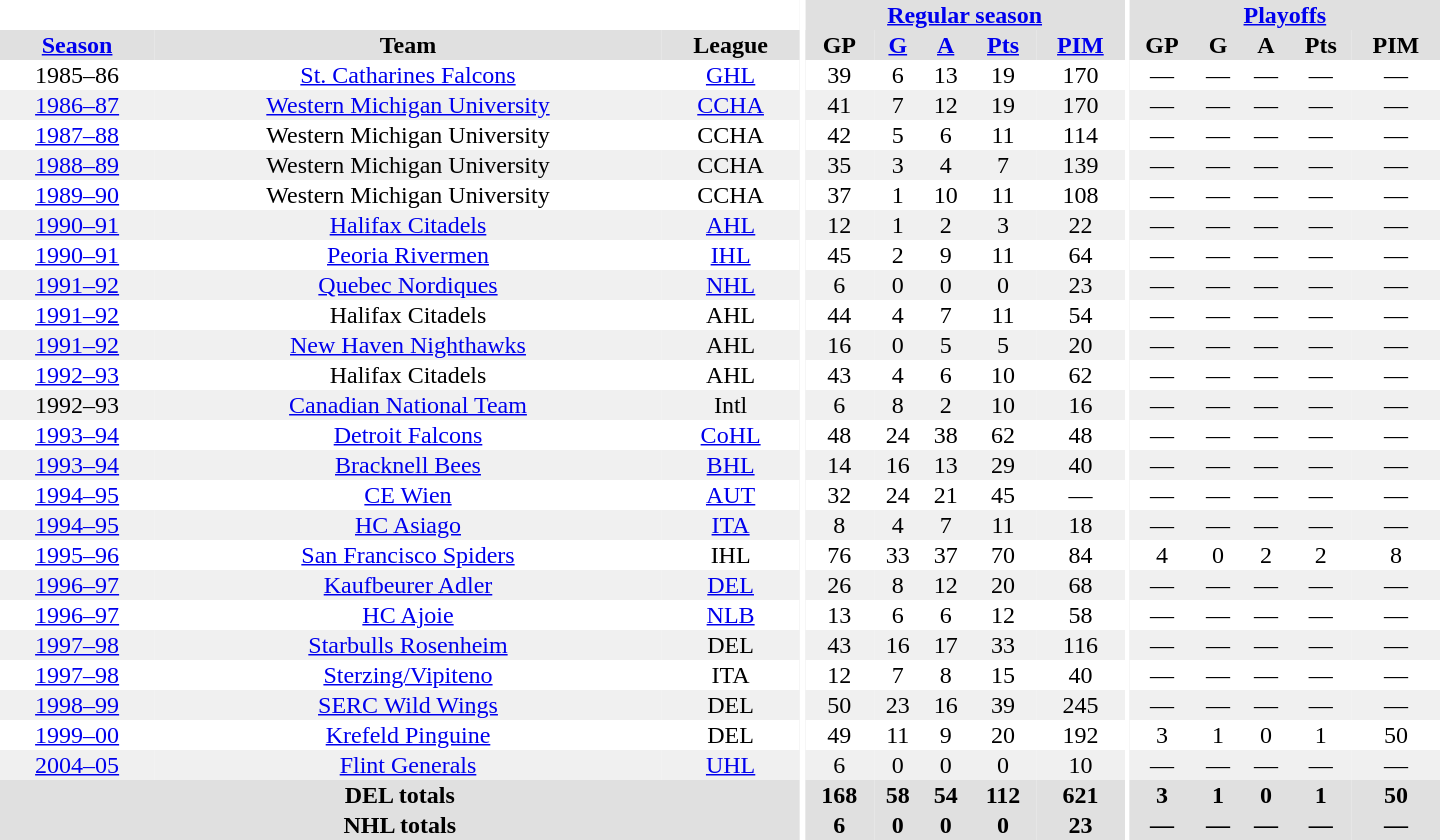<table border="0" cellpadding="1" cellspacing="0" style="text-align:center; width:60em">
<tr bgcolor="#e0e0e0">
<th colspan="3" bgcolor="#ffffff"></th>
<th rowspan="100" bgcolor="#ffffff"></th>
<th colspan="5"><a href='#'>Regular season</a></th>
<th rowspan="100" bgcolor="#ffffff"></th>
<th colspan="5"><a href='#'>Playoffs</a></th>
</tr>
<tr bgcolor="#e0e0e0">
<th><a href='#'>Season</a></th>
<th>Team</th>
<th>League</th>
<th>GP</th>
<th><a href='#'>G</a></th>
<th><a href='#'>A</a></th>
<th><a href='#'>Pts</a></th>
<th><a href='#'>PIM</a></th>
<th>GP</th>
<th>G</th>
<th>A</th>
<th>Pts</th>
<th>PIM</th>
</tr>
<tr>
<td>1985–86</td>
<td><a href='#'>St. Catharines Falcons</a></td>
<td><a href='#'>GHL</a></td>
<td>39</td>
<td>6</td>
<td>13</td>
<td>19</td>
<td>170</td>
<td>—</td>
<td>—</td>
<td>—</td>
<td>—</td>
<td>—</td>
</tr>
<tr bgcolor="#f0f0f0">
<td><a href='#'>1986–87</a></td>
<td><a href='#'>Western Michigan University</a></td>
<td><a href='#'>CCHA</a></td>
<td>41</td>
<td>7</td>
<td>12</td>
<td>19</td>
<td>170</td>
<td>—</td>
<td>—</td>
<td>—</td>
<td>—</td>
<td>—</td>
</tr>
<tr>
<td><a href='#'>1987–88</a></td>
<td>Western Michigan University</td>
<td>CCHA</td>
<td>42</td>
<td>5</td>
<td>6</td>
<td>11</td>
<td>114</td>
<td>—</td>
<td>—</td>
<td>—</td>
<td>—</td>
<td>—</td>
</tr>
<tr bgcolor="#f0f0f0">
<td><a href='#'>1988–89</a></td>
<td>Western Michigan University</td>
<td>CCHA</td>
<td>35</td>
<td>3</td>
<td>4</td>
<td>7</td>
<td>139</td>
<td>—</td>
<td>—</td>
<td>—</td>
<td>—</td>
<td>—</td>
</tr>
<tr>
<td><a href='#'>1989–90</a></td>
<td>Western Michigan University</td>
<td>CCHA</td>
<td>37</td>
<td>1</td>
<td>10</td>
<td>11</td>
<td>108</td>
<td>—</td>
<td>—</td>
<td>—</td>
<td>—</td>
<td>—</td>
</tr>
<tr bgcolor="#f0f0f0">
<td><a href='#'>1990–91</a></td>
<td><a href='#'>Halifax Citadels</a></td>
<td><a href='#'>AHL</a></td>
<td>12</td>
<td>1</td>
<td>2</td>
<td>3</td>
<td>22</td>
<td>—</td>
<td>—</td>
<td>—</td>
<td>—</td>
<td>—</td>
</tr>
<tr>
<td><a href='#'>1990–91</a></td>
<td><a href='#'>Peoria Rivermen</a></td>
<td><a href='#'>IHL</a></td>
<td>45</td>
<td>2</td>
<td>9</td>
<td>11</td>
<td>64</td>
<td>—</td>
<td>—</td>
<td>—</td>
<td>—</td>
<td>—</td>
</tr>
<tr bgcolor="#f0f0f0">
<td><a href='#'>1991–92</a></td>
<td><a href='#'>Quebec Nordiques</a></td>
<td><a href='#'>NHL</a></td>
<td>6</td>
<td>0</td>
<td>0</td>
<td>0</td>
<td>23</td>
<td>—</td>
<td>—</td>
<td>—</td>
<td>—</td>
<td>—</td>
</tr>
<tr>
<td><a href='#'>1991–92</a></td>
<td>Halifax Citadels</td>
<td>AHL</td>
<td>44</td>
<td>4</td>
<td>7</td>
<td>11</td>
<td>54</td>
<td>—</td>
<td>—</td>
<td>—</td>
<td>—</td>
<td>—</td>
</tr>
<tr bgcolor="#f0f0f0">
<td><a href='#'>1991–92</a></td>
<td><a href='#'>New Haven Nighthawks</a></td>
<td>AHL</td>
<td>16</td>
<td>0</td>
<td>5</td>
<td>5</td>
<td>20</td>
<td>—</td>
<td>—</td>
<td>—</td>
<td>—</td>
<td>—</td>
</tr>
<tr>
<td><a href='#'>1992–93</a></td>
<td>Halifax Citadels</td>
<td>AHL</td>
<td>43</td>
<td>4</td>
<td>6</td>
<td>10</td>
<td>62</td>
<td>—</td>
<td>—</td>
<td>—</td>
<td>—</td>
<td>—</td>
</tr>
<tr bgcolor="#f0f0f0">
<td>1992–93</td>
<td><a href='#'>Canadian National Team</a></td>
<td>Intl</td>
<td>6</td>
<td>8</td>
<td>2</td>
<td>10</td>
<td>16</td>
<td>—</td>
<td>—</td>
<td>—</td>
<td>—</td>
<td>—</td>
</tr>
<tr>
<td><a href='#'>1993–94</a></td>
<td><a href='#'>Detroit Falcons</a></td>
<td><a href='#'>CoHL</a></td>
<td>48</td>
<td>24</td>
<td>38</td>
<td>62</td>
<td>48</td>
<td>—</td>
<td>—</td>
<td>—</td>
<td>—</td>
<td>—</td>
</tr>
<tr bgcolor="#f0f0f0">
<td><a href='#'>1993–94</a></td>
<td><a href='#'>Bracknell Bees</a></td>
<td><a href='#'>BHL</a></td>
<td>14</td>
<td>16</td>
<td>13</td>
<td>29</td>
<td>40</td>
<td>—</td>
<td>—</td>
<td>—</td>
<td>—</td>
<td>—</td>
</tr>
<tr>
<td><a href='#'>1994–95</a></td>
<td><a href='#'>CE Wien</a></td>
<td><a href='#'>AUT</a></td>
<td>32</td>
<td>24</td>
<td>21</td>
<td>45</td>
<td>—</td>
<td>—</td>
<td>—</td>
<td>—</td>
<td>—</td>
<td>—</td>
</tr>
<tr bgcolor="#f0f0f0">
<td><a href='#'>1994–95</a></td>
<td><a href='#'>HC Asiago</a></td>
<td><a href='#'>ITA</a></td>
<td>8</td>
<td>4</td>
<td>7</td>
<td>11</td>
<td>18</td>
<td>—</td>
<td>—</td>
<td>—</td>
<td>—</td>
<td>—</td>
</tr>
<tr>
<td><a href='#'>1995–96</a></td>
<td><a href='#'>San Francisco Spiders</a></td>
<td>IHL</td>
<td>76</td>
<td>33</td>
<td>37</td>
<td>70</td>
<td>84</td>
<td>4</td>
<td>0</td>
<td>2</td>
<td>2</td>
<td>8</td>
</tr>
<tr bgcolor="#f0f0f0">
<td><a href='#'>1996–97</a></td>
<td><a href='#'>Kaufbeurer Adler</a></td>
<td><a href='#'>DEL</a></td>
<td>26</td>
<td>8</td>
<td>12</td>
<td>20</td>
<td>68</td>
<td>—</td>
<td>—</td>
<td>—</td>
<td>—</td>
<td>—</td>
</tr>
<tr>
<td><a href='#'>1996–97</a></td>
<td><a href='#'>HC Ajoie</a></td>
<td><a href='#'>NLB</a></td>
<td>13</td>
<td>6</td>
<td>6</td>
<td>12</td>
<td>58</td>
<td>—</td>
<td>—</td>
<td>—</td>
<td>—</td>
<td>—</td>
</tr>
<tr bgcolor="#f0f0f0">
<td><a href='#'>1997–98</a></td>
<td><a href='#'>Starbulls Rosenheim</a></td>
<td>DEL</td>
<td>43</td>
<td>16</td>
<td>17</td>
<td>33</td>
<td>116</td>
<td>—</td>
<td>—</td>
<td>—</td>
<td>—</td>
<td>—</td>
</tr>
<tr>
<td><a href='#'>1997–98</a></td>
<td><a href='#'>Sterzing/Vipiteno</a></td>
<td>ITA</td>
<td>12</td>
<td>7</td>
<td>8</td>
<td>15</td>
<td>40</td>
<td>—</td>
<td>—</td>
<td>—</td>
<td>—</td>
<td>—</td>
</tr>
<tr bgcolor="#f0f0f0">
<td><a href='#'>1998–99</a></td>
<td><a href='#'>SERC Wild Wings</a></td>
<td>DEL</td>
<td>50</td>
<td>23</td>
<td>16</td>
<td>39</td>
<td>245</td>
<td>—</td>
<td>—</td>
<td>—</td>
<td>—</td>
<td>—</td>
</tr>
<tr>
<td><a href='#'>1999–00</a></td>
<td><a href='#'>Krefeld Pinguine</a></td>
<td>DEL</td>
<td>49</td>
<td>11</td>
<td>9</td>
<td>20</td>
<td>192</td>
<td>3</td>
<td>1</td>
<td>0</td>
<td>1</td>
<td>50</td>
</tr>
<tr bgcolor="#f0f0f0">
<td><a href='#'>2004–05</a></td>
<td><a href='#'>Flint Generals</a></td>
<td><a href='#'>UHL</a></td>
<td>6</td>
<td>0</td>
<td>0</td>
<td>0</td>
<td>10</td>
<td>—</td>
<td>—</td>
<td>—</td>
<td>—</td>
<td>—</td>
</tr>
<tr bgcolor="#e0e0e0">
<th colspan="3">DEL totals</th>
<th>168</th>
<th>58</th>
<th>54</th>
<th>112</th>
<th>621</th>
<th>3</th>
<th>1</th>
<th>0</th>
<th>1</th>
<th>50</th>
</tr>
<tr bgcolor="#e0e0e0">
<th colspan="3">NHL totals</th>
<th>6</th>
<th>0</th>
<th>0</th>
<th>0</th>
<th>23</th>
<th>—</th>
<th>—</th>
<th>—</th>
<th>—</th>
<th>—</th>
</tr>
</table>
